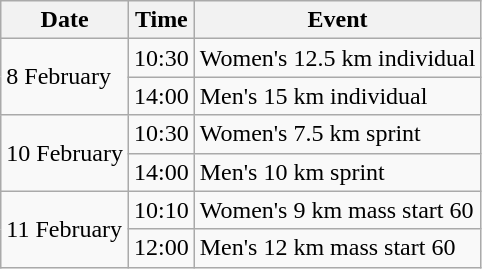<table class="wikitable">
<tr>
<th>Date</th>
<th>Time</th>
<th>Event</th>
</tr>
<tr>
<td rowspan=2>8 February</td>
<td>10:30</td>
<td>Women's 12.5 km individual</td>
</tr>
<tr>
<td>14:00</td>
<td>Men's 15 km individual</td>
</tr>
<tr>
<td rowspan=2>10 February</td>
<td>10:30</td>
<td>Women's 7.5 km sprint</td>
</tr>
<tr>
<td>14:00</td>
<td>Men's 10 km sprint</td>
</tr>
<tr>
<td rowspan=2>11 February</td>
<td>10:10</td>
<td>Women's 9 km mass start 60</td>
</tr>
<tr>
<td>12:00</td>
<td>Men's 12 km mass start 60</td>
</tr>
</table>
